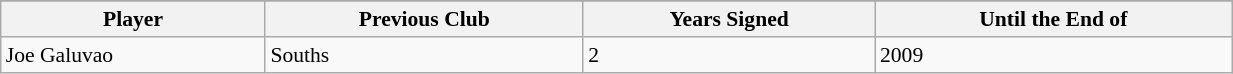<table class="wikitable" width="65%" style="font-size:90%">
<tr bgcolor="#efefef">
</tr>
<tr>
</tr>
<tr>
<th>Player</th>
<th>Previous Club</th>
<th>Years Signed</th>
<th>Until the End of</th>
</tr>
<tr>
<td>Joe Galuvao</td>
<td>Souths</td>
<td>2</td>
<td>2009</td>
</tr>
</table>
